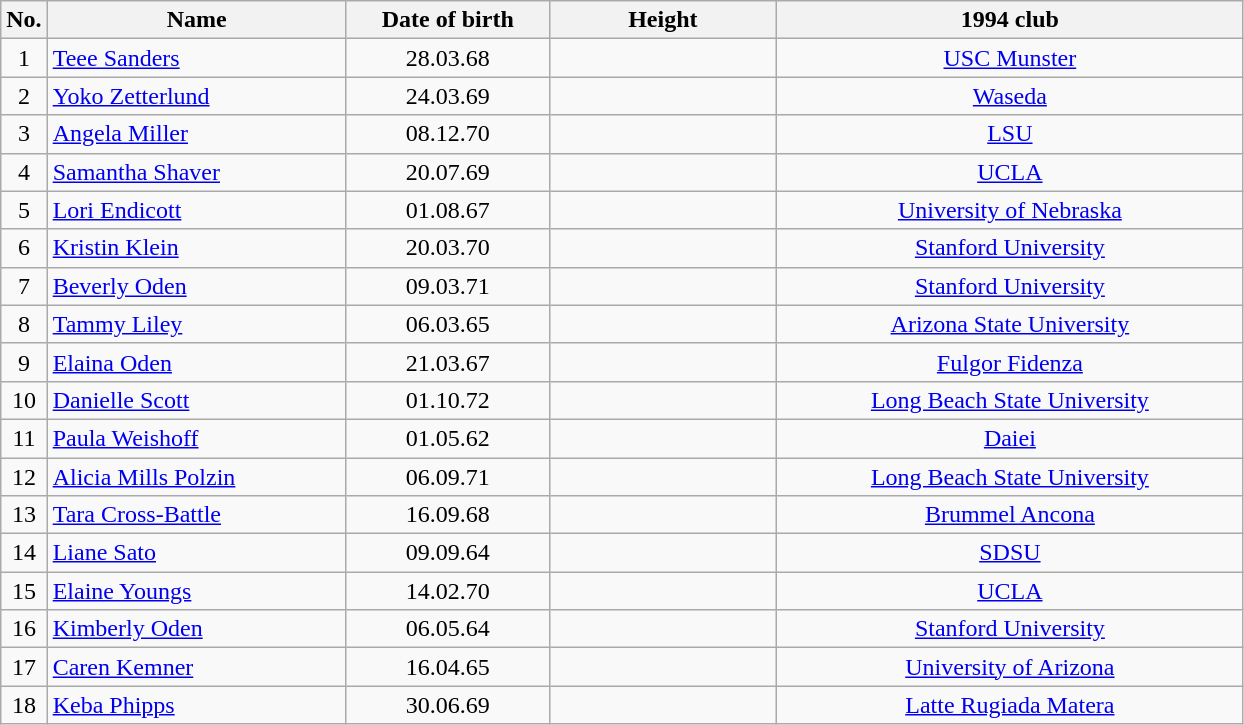<table class="wikitable sortable" style="text-align:center;">
<tr>
<th>No.</th>
<th style="width:12em">Name</th>
<th style="width:8em">Date of birth</th>
<th style="width:9em">Height</th>
<th style="width:19em">1994 club</th>
</tr>
<tr>
<td>1</td>
<td align=left><a href='#'>Teee Sanders</a></td>
<td>28.03.68</td>
<td></td>
<td><a href='#'>USC Munster</a></td>
</tr>
<tr>
<td>2</td>
<td align=left><a href='#'>Yoko Zetterlund</a></td>
<td>24.03.69</td>
<td></td>
<td><a href='#'>Waseda</a></td>
</tr>
<tr>
<td>3</td>
<td align=left><a href='#'>Angela Miller</a></td>
<td>08.12.70</td>
<td></td>
<td><a href='#'>LSU</a></td>
</tr>
<tr>
<td>4</td>
<td align=left><a href='#'>Samantha Shaver</a></td>
<td>20.07.69</td>
<td></td>
<td><a href='#'>UCLA</a></td>
</tr>
<tr>
<td>5</td>
<td align=left><a href='#'>Lori Endicott</a></td>
<td>01.08.67</td>
<td></td>
<td><a href='#'>University of Nebraska</a></td>
</tr>
<tr>
<td>6</td>
<td align=left><a href='#'>Kristin Klein</a></td>
<td>20.03.70</td>
<td></td>
<td><a href='#'>Stanford University</a></td>
</tr>
<tr>
<td>7</td>
<td align=left><a href='#'>Beverly Oden</a></td>
<td>09.03.71</td>
<td></td>
<td><a href='#'>Stanford University</a></td>
</tr>
<tr>
<td>8</td>
<td align=left><a href='#'>Tammy Liley</a></td>
<td>06.03.65</td>
<td></td>
<td><a href='#'>Arizona State University</a></td>
</tr>
<tr>
<td>9</td>
<td align=left><a href='#'>Elaina Oden</a></td>
<td>21.03.67</td>
<td></td>
<td><a href='#'>Fulgor Fidenza</a></td>
</tr>
<tr>
<td>10</td>
<td align=left><a href='#'>Danielle Scott</a></td>
<td>01.10.72</td>
<td></td>
<td><a href='#'>Long Beach State University</a></td>
</tr>
<tr>
<td>11</td>
<td align=left><a href='#'>Paula Weishoff</a></td>
<td>01.05.62</td>
<td></td>
<td><a href='#'>Daiei</a></td>
</tr>
<tr>
<td>12</td>
<td align=left><a href='#'>Alicia Mills Polzin</a></td>
<td>06.09.71</td>
<td></td>
<td><a href='#'>Long Beach State University</a></td>
</tr>
<tr>
<td>13</td>
<td align=left><a href='#'>Tara Cross-Battle</a></td>
<td>16.09.68</td>
<td></td>
<td><a href='#'>Brummel Ancona</a></td>
</tr>
<tr>
<td>14</td>
<td align=left><a href='#'>Liane Sato</a></td>
<td>09.09.64</td>
<td></td>
<td><a href='#'>SDSU</a></td>
</tr>
<tr>
<td>15</td>
<td align=left><a href='#'>Elaine Youngs</a></td>
<td>14.02.70</td>
<td></td>
<td><a href='#'>UCLA</a></td>
</tr>
<tr>
<td>16</td>
<td align=left><a href='#'>Kimberly Oden</a></td>
<td>06.05.64</td>
<td></td>
<td><a href='#'>Stanford University</a></td>
</tr>
<tr>
<td>17</td>
<td align=left><a href='#'>Caren Kemner</a></td>
<td>16.04.65</td>
<td></td>
<td><a href='#'>University of Arizona</a></td>
</tr>
<tr>
<td>18</td>
<td align=left><a href='#'>Keba Phipps</a></td>
<td>30.06.69</td>
<td></td>
<td><a href='#'>Latte Rugiada Matera</a></td>
</tr>
</table>
